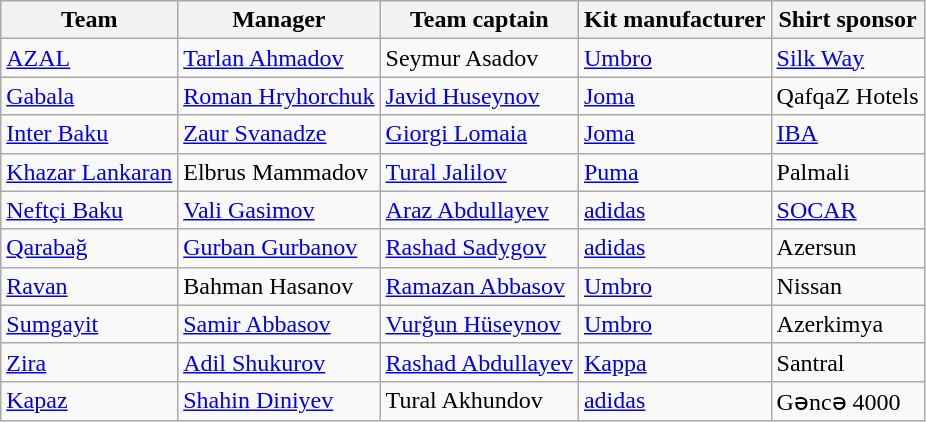<table class="wikitable sortable">
<tr>
<th>Team</th>
<th>Manager</th>
<th>Team captain</th>
<th>Kit manufacturer</th>
<th>Shirt sponsor</th>
</tr>
<tr>
<td><a href='#'>AZAL</a></td>
<td> <a href='#'>Tarlan Ahmadov</a></td>
<td> Seymur Asadov</td>
<td><a href='#'>Umbro</a></td>
<td><a href='#'>Silk Way</a></td>
</tr>
<tr>
<td><a href='#'>Gabala</a></td>
<td> <a href='#'>Roman Hryhorchuk</a></td>
<td> <a href='#'>Javid Huseynov</a></td>
<td><a href='#'>Joma</a></td>
<td>QafqaZ Hotels</td>
</tr>
<tr>
<td><a href='#'>Inter Baku</a></td>
<td> <a href='#'>Zaur Svanadze</a></td>
<td> <a href='#'>Giorgi Lomaia</a></td>
<td><a href='#'>Joma</a></td>
<td><a href='#'>IBA</a></td>
</tr>
<tr>
<td><a href='#'>Khazar Lankaran</a></td>
<td> Elbrus Mammadov</td>
<td> <a href='#'>Tural Jalilov</a></td>
<td><a href='#'>Puma</a></td>
<td>Palmali</td>
</tr>
<tr>
<td><a href='#'>Neftçi Baku</a></td>
<td> <a href='#'>Vali Gasimov</a></td>
<td> <a href='#'>Araz Abdullayev</a></td>
<td><a href='#'>adidas</a></td>
<td><a href='#'>SOCAR</a></td>
</tr>
<tr>
<td><a href='#'>Qarabağ</a></td>
<td> <a href='#'>Gurban Gurbanov</a></td>
<td> <a href='#'>Rashad Sadygov</a></td>
<td><a href='#'>adidas</a></td>
<td>Azersun</td>
</tr>
<tr>
<td><a href='#'>Ravan</a></td>
<td> Bahman Hasanov</td>
<td> <a href='#'>Ramazan Abbasov</a></td>
<td><a href='#'>Umbro</a></td>
<td>Nissan</td>
</tr>
<tr>
<td><a href='#'>Sumgayit</a></td>
<td> <a href='#'>Samir Abbasov</a></td>
<td> <a href='#'>Vurğun Hüseynov</a></td>
<td><a href='#'>Umbro</a></td>
<td>Azerkimya</td>
</tr>
<tr>
<td><a href='#'>Zira</a></td>
<td> <a href='#'>Adil Shukurov</a></td>
<td> <a href='#'>Rashad Abdullayev</a></td>
<td><a href='#'>Kappa</a></td>
<td>Santral</td>
</tr>
<tr>
<td><a href='#'>Kapaz</a></td>
<td> <a href='#'>Shahin Diniyev</a></td>
<td> Tural Akhundov</td>
<td><a href='#'>adidas</a></td>
<td>Gəncə 4000</td>
</tr>
</table>
